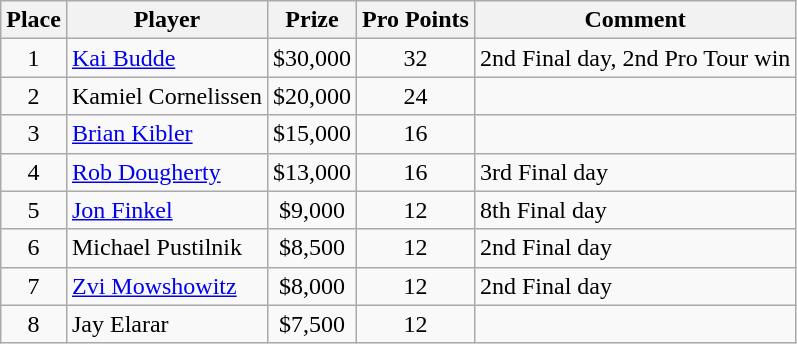<table class="wikitable">
<tr>
<th>Place</th>
<th>Player</th>
<th>Prize</th>
<th>Pro Points</th>
<th>Comment</th>
</tr>
<tr>
<td align=center>1</td>
<td> <a href='#'>Kai Budde</a></td>
<td align=center>$30,000</td>
<td align=center>32</td>
<td>2nd Final day, 2nd Pro Tour win</td>
</tr>
<tr>
<td align=center>2</td>
<td> Kamiel Cornelissen</td>
<td align=center>$20,000</td>
<td align=center>24</td>
<td></td>
</tr>
<tr>
<td align=center>3</td>
<td> <a href='#'>Brian Kibler</a></td>
<td align=center>$15,000</td>
<td align=center>16</td>
<td></td>
</tr>
<tr>
<td align=center>4</td>
<td> <a href='#'>Rob Dougherty</a></td>
<td align=center>$13,000</td>
<td align=center>16</td>
<td>3rd Final day</td>
</tr>
<tr>
<td align=center>5</td>
<td> <a href='#'>Jon Finkel</a></td>
<td align=center>$9,000</td>
<td align=center>12</td>
<td>8th Final day</td>
</tr>
<tr>
<td align=center>6</td>
<td> Michael Pustilnik</td>
<td align=center>$8,500</td>
<td align=center>12</td>
<td>2nd Final day</td>
</tr>
<tr>
<td align=center>7</td>
<td> <a href='#'>Zvi Mowshowitz</a></td>
<td align=center>$8,000</td>
<td align=center>12</td>
<td>2nd Final day</td>
</tr>
<tr>
<td align=center>8</td>
<td> Jay Elarar</td>
<td align=center>$7,500</td>
<td align=center>12</td>
<td></td>
</tr>
</table>
